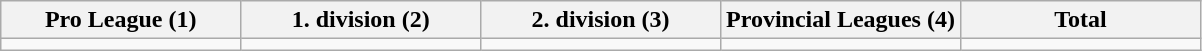<table class="wikitable">
<tr>
<th width="20%">Pro League (1)</th>
<th width="20%">1. division (2)</th>
<th width="20%">2. division (3)</th>
<th width="20%">Provincial Leagues (4)</th>
<th width="20%">Total</th>
</tr>
<tr>
<td></td>
<td></td>
<td></td>
<td></td>
<td></td>
</tr>
</table>
